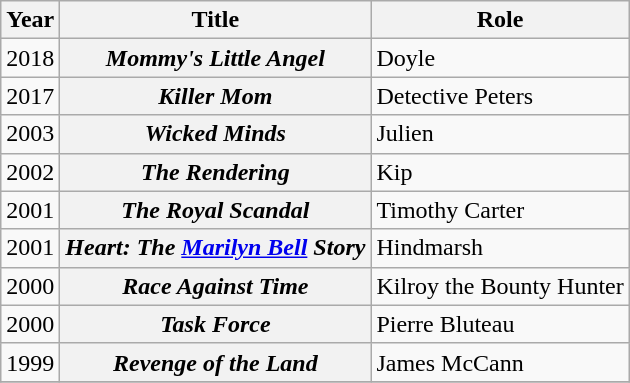<table class="wikitable sortable plainrowheaders">
<tr>
<th scope="col">Year</th>
<th scope="col">Title</th>
<th scope="col">Role</th>
</tr>
<tr>
<td>2018</td>
<th scope="row"><em>Mommy's Little Angel</em></th>
<td>Doyle</td>
</tr>
<tr>
<td>2017</td>
<th scope="row"><em>Killer Mom</em></th>
<td>Detective Peters</td>
</tr>
<tr>
<td>2003</td>
<th scope="row"><em>Wicked Minds</em></th>
<td>Julien</td>
</tr>
<tr>
<td>2002</td>
<th scope="row"><em>The Rendering</em></th>
<td>Kip</td>
</tr>
<tr>
<td>2001</td>
<th scope="row"><em>The Royal Scandal</em></th>
<td>Timothy Carter</td>
</tr>
<tr>
<td>2001</td>
<th scope="row"><em>Heart: The <a href='#'>Marilyn Bell</a> Story</em></th>
<td>Hindmarsh</td>
</tr>
<tr>
<td>2000</td>
<th scope="row"><em>Race Against Time</em></th>
<td>Kilroy the Bounty Hunter</td>
</tr>
<tr>
<td>2000</td>
<th scope="row"><em>Task Force</em></th>
<td>Pierre Bluteau</td>
</tr>
<tr>
<td>1999</td>
<th scope="row"><em>Revenge of the Land</em></th>
<td>James McCann</td>
</tr>
<tr>
</tr>
</table>
